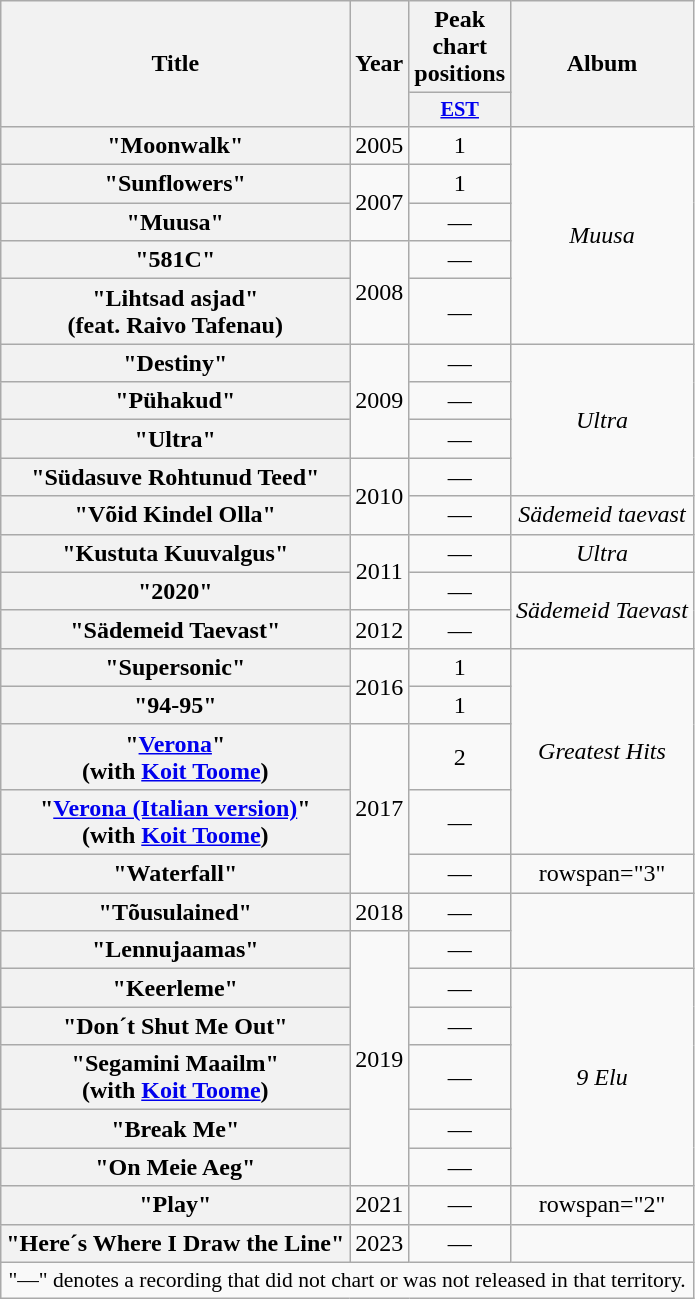<table class="wikitable plainrowheaders" style="text-align:center;">
<tr>
<th scope="col" rowspan="2">Title</th>
<th scope="col" rowspan="2" style="width:1em;">Year</th>
<th scope="col" colspan="1">Peak chart positions</th>
<th scope="col" rowspan="2">Album</th>
</tr>
<tr>
<th scope="col" style="width:3em;font-size:85%;"><a href='#'>EST</a></th>
</tr>
<tr>
<th scope="row">"Moonwalk"</th>
<td>2005</td>
<td>1</td>
<td rowspan="5"><em>Muusa</em></td>
</tr>
<tr>
<th scope="row">"Sunflowers"</th>
<td rowspan="2">2007</td>
<td>1</td>
</tr>
<tr>
<th scope="row">"Muusa"</th>
<td>—</td>
</tr>
<tr>
<th scope="row">"581C"</th>
<td rowspan="2">2008</td>
<td>—</td>
</tr>
<tr>
<th scope="row">"Lihtsad asjad"<br><span>(feat. Raivo Tafenau)</span></th>
<td>—</td>
</tr>
<tr>
<th scope="row">"Destiny"</th>
<td rowspan="3">2009</td>
<td>—</td>
<td rowspan="4"><em>Ultra</em></td>
</tr>
<tr>
<th scope="row">"Pühakud"</th>
<td>—</td>
</tr>
<tr>
<th scope="row">"Ultra"</th>
<td>—</td>
</tr>
<tr>
<th scope="row">"Südasuve Rohtunud Teed"</th>
<td rowspan="2">2010</td>
<td>—</td>
</tr>
<tr>
<th scope="row">"Võid Kindel Olla"</th>
<td>—</td>
<td><em>Sädemeid taevast</em></td>
</tr>
<tr>
<th scope="row">"Kustuta Kuuvalgus"</th>
<td rowspan="2">2011</td>
<td>—</td>
<td><em>Ultra</em></td>
</tr>
<tr>
<th scope="row">"2020"</th>
<td>—</td>
<td rowspan="2"><em>Sädemeid Taevast</em></td>
</tr>
<tr>
<th scope="row">"Sädemeid Taevast"</th>
<td>2012</td>
<td>—</td>
</tr>
<tr>
<th scope="row">"Supersonic"</th>
<td rowspan="2">2016</td>
<td>1</td>
<td rowspan="4"><em>Greatest Hits</em></td>
</tr>
<tr>
<th scope="row">"94-95"</th>
<td>1</td>
</tr>
<tr>
<th scope="row">"<a href='#'>Verona</a>"<br><span>(with <a href='#'>Koit Toome</a>)</span></th>
<td rowspan="3">2017</td>
<td>2</td>
</tr>
<tr>
<th scope="row">"<a href='#'>Verona (Italian version)</a>"<br><span>(with <a href='#'>Koit Toome</a>)</span></th>
<td>—</td>
</tr>
<tr>
<th scope="row">"Waterfall"</th>
<td>—</td>
<td>rowspan="3" <em></em></td>
</tr>
<tr>
<th scope="row">"Tõusulained"</th>
<td>2018</td>
<td>—</td>
</tr>
<tr>
<th scope="row">"Lennujaamas"</th>
<td rowspan="6">2019</td>
<td>—</td>
</tr>
<tr>
<th scope="row">"Keerleme"</th>
<td>—</td>
<td rowspan="5"><em>9 Elu</em></td>
</tr>
<tr>
<th scope="row">"Don´t Shut Me Out"</th>
<td>—</td>
</tr>
<tr>
<th scope="row">"Segamini Maailm"<br><span>(with <a href='#'>Koit Toome</a>)</span></th>
<td>—</td>
</tr>
<tr>
<th scope="row">"Break Me"</th>
<td>—</td>
</tr>
<tr>
<th scope="row">"On Meie Aeg"</th>
<td>—</td>
</tr>
<tr>
<th scope="row">"Play"</th>
<td>2021</td>
<td>—</td>
<td>rowspan="2" <em></em></td>
</tr>
<tr>
<th scope="row">"Here´s Where I Draw the Line"</th>
<td>2023</td>
<td>—</td>
</tr>
<tr>
<td colspan="4" style="font-size:90%">"—" denotes a recording that did not chart or was not released in that territory.</td>
</tr>
</table>
